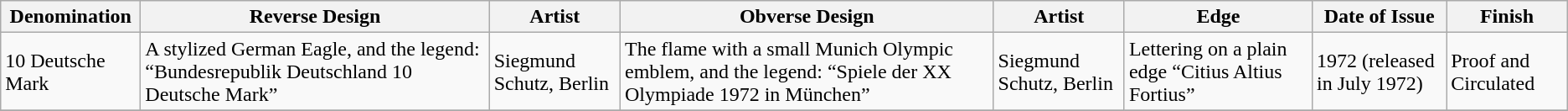<table class="wikitable">
<tr>
<th>Denomination</th>
<th>Reverse Design</th>
<th>Artist</th>
<th>Obverse Design</th>
<th>Artist</th>
<th>Edge</th>
<th>Date of Issue</th>
<th>Finish</th>
</tr>
<tr>
<td>10 Deutsche Mark</td>
<td>A stylized German Eagle, and the legend: “Bundesrepublik Deutschland 10 Deutsche Mark”</td>
<td>Siegmund Schutz, Berlin</td>
<td>The flame with a small Munich Olympic emblem, and the legend: “Spiele der XX Olympiade 1972 in München”</td>
<td>Siegmund Schutz, Berlin</td>
<td>Lettering on a plain edge “Citius Altius Fortius”</td>
<td>1972 (released in July 1972)</td>
<td>Proof and Circulated</td>
</tr>
<tr>
</tr>
</table>
